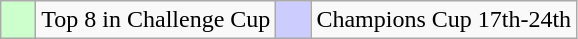<table class="wikitable">
<tr>
<td style="background-color:#ccffcc">    </td>
<td>Top 8 in Challenge Cup</td>
<td style="background-color:#ccccff">    </td>
<td>Champions Cup 17th-24th</td>
</tr>
</table>
